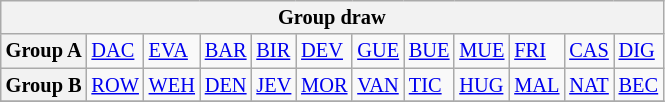<table class="wikitable" style="text-align:center; font-size:85%">
<tr>
<th colspan="12">Group draw</th>
</tr>
<tr>
<th>Group A</th>
<td align="left"> <a href='#'>DAC</a></td>
<td align="left"> <a href='#'>EVA</a></td>
<td align="left"> <a href='#'>BAR</a></td>
<td align="left"> <a href='#'>BIR</a></td>
<td align="left"> <a href='#'>DEV</a></td>
<td align="left"> <a href='#'>GUE</a></td>
<td align="left"> <a href='#'>BUE</a></td>
<td align="left"> <a href='#'>MUE</a></td>
<td align="left"> <a href='#'>FRI</a></td>
<td align="left"> <a href='#'>CAS</a></td>
<td align="left"> <a href='#'>DIG</a></td>
</tr>
<tr>
<th>Group B</th>
<td align="left"> <a href='#'>ROW</a></td>
<td align="left"> <a href='#'>WEH</a></td>
<td align="left"> <a href='#'>DEN</a></td>
<td align="left"> <a href='#'>JEV</a></td>
<td align="left"> <a href='#'>MOR</a></td>
<td align="left"> <a href='#'>VAN</a></td>
<td align="left"> <a href='#'>TIC</a></td>
<td align="left"> <a href='#'>HUG</a></td>
<td align="left"> <a href='#'>MAL</a></td>
<td align="left"> <a href='#'>NAT</a></td>
<td align="left"> <a href='#'>BEC</a></td>
</tr>
<tr>
</tr>
</table>
